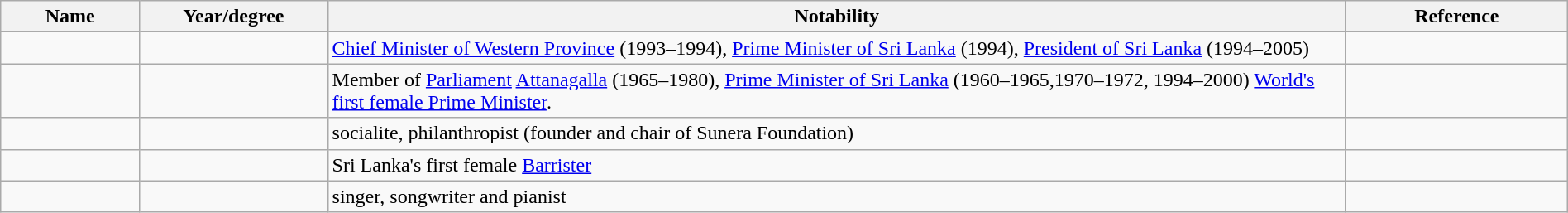<table class="wikitable sortable" style="width:100%">
<tr>
<th style="width:*;">Name</th>
<th style="width:12%;">Year/degree</th>
<th style="width:65%;" class="unsortable">Notability</th>
<th style="width:*;" class="unsortable">Reference</th>
</tr>
<tr>
<td></td>
<td style="text-align:center;"></td>
<td><a href='#'>Chief Minister of Western Province</a> (1993–1994), <a href='#'>Prime Minister of Sri Lanka</a> (1994), <a href='#'>President of Sri Lanka</a> (1994–2005)</td>
<td style="text-align:center;"></td>
</tr>
<tr>
<td></td>
<td style="text-align:center;"></td>
<td>Member of <a href='#'>Parliament</a> <a href='#'>Attanagalla</a> (1965–1980), <a href='#'>Prime Minister of Sri Lanka</a> (1960–1965,1970–1972, 1994–2000) <a href='#'>World's first female Prime Minister</a>.</td>
<td style="text-align:center;"></td>
</tr>
<tr>
<td></td>
<td style="text-align:center;"></td>
<td>socialite, philanthropist (founder and chair of Sunera Foundation)</td>
<td style="text-align:center;"></td>
</tr>
<tr>
<td></td>
<td style="text-align:center;"></td>
<td>Sri Lanka's first female <a href='#'>Barrister</a></td>
<td style="text-align:center;"></td>
</tr>
<tr>
<td></td>
<td style="text-align:center;"></td>
<td>singer, songwriter and pianist</td>
<td style="text-align:center;"></td>
</tr>
</table>
